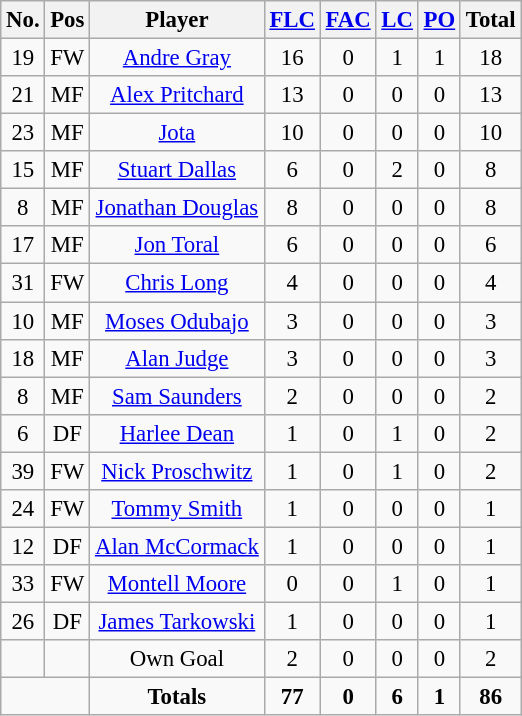<table class="wikitable"  style="text-align:center; border:1px #aaa solid; font-size:95%;">
<tr>
<th>No.</th>
<th>Pos</th>
<th>Player</th>
<th><a href='#'>FLC</a></th>
<th><a href='#'>FAC</a></th>
<th><a href='#'>LC</a></th>
<th><a href='#'>PO</a></th>
<th>Total</th>
</tr>
<tr>
<td>19</td>
<td>FW</td>
<td><a href='#'>Andre Gray</a></td>
<td>16</td>
<td>0</td>
<td>1</td>
<td>1</td>
<td>18</td>
</tr>
<tr>
<td>21</td>
<td>MF</td>
<td><a href='#'>Alex Pritchard</a></td>
<td>13</td>
<td>0</td>
<td>0</td>
<td>0</td>
<td>13</td>
</tr>
<tr>
<td>23</td>
<td>MF</td>
<td><a href='#'>Jota</a></td>
<td>10</td>
<td>0</td>
<td>0</td>
<td>0</td>
<td>10</td>
</tr>
<tr>
<td>15</td>
<td>MF</td>
<td><a href='#'>Stuart Dallas</a></td>
<td>6</td>
<td>0</td>
<td>2</td>
<td>0</td>
<td>8</td>
</tr>
<tr>
<td>8</td>
<td>MF</td>
<td><a href='#'>Jonathan Douglas</a></td>
<td>8</td>
<td>0</td>
<td>0</td>
<td>0</td>
<td>8</td>
</tr>
<tr>
<td>17</td>
<td>MF</td>
<td><a href='#'>Jon Toral</a></td>
<td>6</td>
<td>0</td>
<td>0</td>
<td>0</td>
<td>6</td>
</tr>
<tr>
<td>31</td>
<td>FW</td>
<td><a href='#'>Chris Long</a></td>
<td>4</td>
<td>0</td>
<td>0</td>
<td>0</td>
<td>4</td>
</tr>
<tr>
<td>10</td>
<td>MF</td>
<td><a href='#'>Moses Odubajo</a></td>
<td>3</td>
<td>0</td>
<td>0</td>
<td>0</td>
<td>3</td>
</tr>
<tr>
<td>18</td>
<td>MF</td>
<td><a href='#'>Alan Judge</a></td>
<td>3</td>
<td>0</td>
<td>0</td>
<td>0</td>
<td>3</td>
</tr>
<tr>
<td>8</td>
<td>MF</td>
<td><a href='#'>Sam Saunders</a></td>
<td>2</td>
<td>0</td>
<td>0</td>
<td>0</td>
<td>2</td>
</tr>
<tr>
<td>6</td>
<td>DF</td>
<td><a href='#'>Harlee Dean</a></td>
<td>1</td>
<td>0</td>
<td>1</td>
<td>0</td>
<td>2</td>
</tr>
<tr>
<td>39</td>
<td>FW</td>
<td><a href='#'>Nick Proschwitz</a></td>
<td>1</td>
<td>0</td>
<td>1</td>
<td>0</td>
<td>2</td>
</tr>
<tr>
<td>24</td>
<td>FW</td>
<td><a href='#'>Tommy Smith</a></td>
<td>1</td>
<td>0</td>
<td>0</td>
<td>0</td>
<td>1</td>
</tr>
<tr>
<td>12</td>
<td>DF</td>
<td><a href='#'>Alan McCormack</a></td>
<td>1</td>
<td>0</td>
<td>0</td>
<td>0</td>
<td>1</td>
</tr>
<tr>
<td>33</td>
<td>FW</td>
<td><a href='#'>Montell Moore</a></td>
<td>0</td>
<td>0</td>
<td>1</td>
<td>0</td>
<td>1</td>
</tr>
<tr>
<td>26</td>
<td>DF</td>
<td><a href='#'>James Tarkowski</a></td>
<td>1</td>
<td>0</td>
<td>0</td>
<td>0</td>
<td>1</td>
</tr>
<tr>
<td></td>
<td></td>
<td>Own Goal</td>
<td>2</td>
<td>0</td>
<td>0</td>
<td>0</td>
<td>2</td>
</tr>
<tr>
<td colspan="2"></td>
<td><strong>Totals</strong></td>
<td><strong>77</strong></td>
<td><strong>0</strong></td>
<td><strong>6</strong></td>
<td><strong>1</strong></td>
<td><strong>86</strong></td>
</tr>
</table>
